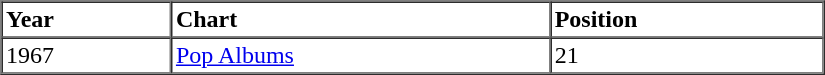<table border=1 cellspacing=0 cellpadding=2 width="550px">
<tr>
<th align="left">Year</th>
<th align="left">Chart</th>
<th align="left">Position</th>
</tr>
<tr>
<td align="left">1967</td>
<td align="left"><a href='#'>Pop Albums</a></td>
<td align="left">21</td>
</tr>
<tr>
</tr>
</table>
